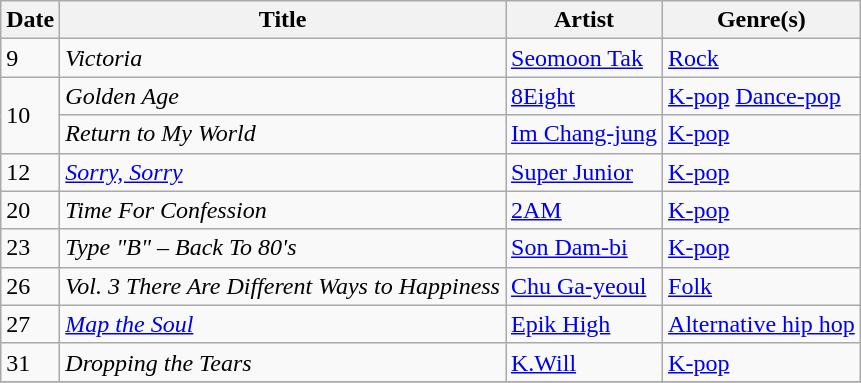<table class="wikitable" style="text-align: left;">
<tr>
<th>Date</th>
<th>Title</th>
<th>Artist</th>
<th>Genre(s)</th>
</tr>
<tr>
<td>9</td>
<td><em>Victoria</em></td>
<td><a href='#'>Seomoon Tak</a></td>
<td><a href='#'>Rock</a></td>
</tr>
<tr>
<td rowspan="2">10</td>
<td><em>Golden Age</em></td>
<td><a href='#'>8Eight</a></td>
<td><a href='#'>K-pop</a> <a href='#'>Dance-pop</a></td>
</tr>
<tr>
<td><em>Return to My World</em></td>
<td><a href='#'>Im Chang-jung</a></td>
<td><a href='#'>K-pop</a></td>
</tr>
<tr>
<td rowspan="1">12</td>
<td><em><a href='#'>Sorry, Sorry</a></em></td>
<td><a href='#'>Super Junior</a></td>
<td><a href='#'>K-pop</a></td>
</tr>
<tr>
<td rowspan="1">20</td>
<td><em>Time For Confession</em></td>
<td><a href='#'>2AM</a></td>
<td><a href='#'>K-pop</a></td>
</tr>
<tr>
<td rowspan="1">23</td>
<td><em>Type "B" – Back To 80's</em></td>
<td><a href='#'>Son Dam-bi</a></td>
<td><a href='#'>K-pop</a></td>
</tr>
<tr>
<td>26</td>
<td><em>Vol. 3 There Are Different Ways to Happiness</em></td>
<td><a href='#'>Chu Ga-yeoul</a></td>
<td><a href='#'>Folk</a></td>
</tr>
<tr>
<td rowspan="1">27</td>
<td><em><a href='#'>Map the Soul</a></em></td>
<td><a href='#'>Epik High</a></td>
<td><a href='#'>Alternative hip hop</a></td>
</tr>
<tr>
<td rowspan="1">31</td>
<td><em>Dropping the Tears</em></td>
<td><a href='#'>K.Will</a></td>
<td><a href='#'>K-pop</a></td>
</tr>
<tr>
</tr>
</table>
